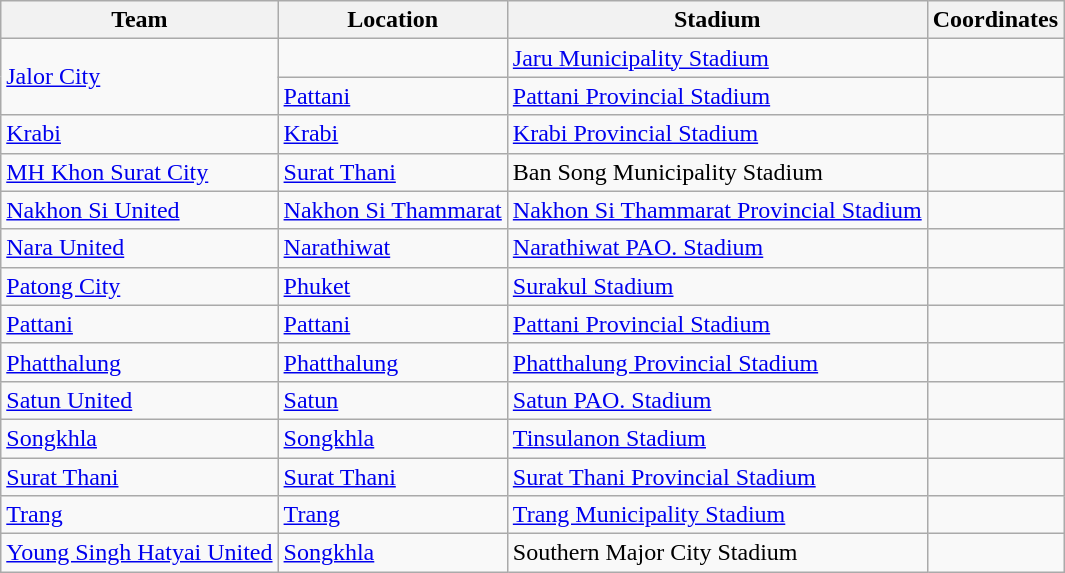<table class="wikitable sortable">
<tr>
<th>Team</th>
<th>Location</th>
<th>Stadium</th>
<th>Coordinates</th>
</tr>
<tr>
<td rowspan="2"><a href='#'>Jalor City</a></td>
<td></td>
<td><a href='#'>Jaru Municipality Stadium</a></td>
<td></td>
</tr>
<tr>
<td><a href='#'>Pattani</a> </td>
<td><a href='#'>Pattani Provincial Stadium</a> </td>
<td></td>
</tr>
<tr>
<td><a href='#'>Krabi</a></td>
<td><a href='#'>Krabi</a> </td>
<td><a href='#'>Krabi Provincial Stadium</a></td>
<td></td>
</tr>
<tr>
<td><a href='#'>MH Khon Surat City</a></td>
<td><a href='#'>Surat Thani</a> </td>
<td>Ban Song Municipality Stadium</td>
<td></td>
</tr>
<tr>
<td><a href='#'>Nakhon Si United</a></td>
<td><a href='#'>Nakhon Si Thammarat</a> </td>
<td><a href='#'>Nakhon Si Thammarat Provincial Stadium</a></td>
<td></td>
</tr>
<tr>
<td><a href='#'>Nara United</a></td>
<td><a href='#'>Narathiwat</a> </td>
<td><a href='#'>Narathiwat PAO. Stadium</a></td>
<td></td>
</tr>
<tr>
<td><a href='#'>Patong City</a></td>
<td><a href='#'>Phuket</a> </td>
<td><a href='#'>Surakul Stadium</a></td>
<td></td>
</tr>
<tr>
<td><a href='#'>Pattani</a></td>
<td><a href='#'>Pattani</a> </td>
<td><a href='#'>Pattani Provincial Stadium</a></td>
<td></td>
</tr>
<tr>
<td><a href='#'>Phatthalung</a></td>
<td><a href='#'>Phatthalung</a> </td>
<td><a href='#'>Phatthalung Provincial Stadium</a></td>
<td></td>
</tr>
<tr>
<td><a href='#'>Satun United</a></td>
<td><a href='#'>Satun</a> </td>
<td><a href='#'>Satun PAO. Stadium</a></td>
<td></td>
</tr>
<tr>
<td><a href='#'>Songkhla</a></td>
<td><a href='#'>Songkhla</a> </td>
<td><a href='#'>Tinsulanon Stadium</a></td>
<td></td>
</tr>
<tr>
<td><a href='#'>Surat Thani</a></td>
<td><a href='#'>Surat Thani</a> </td>
<td><a href='#'>Surat Thani Provincial Stadium</a></td>
<td></td>
</tr>
<tr>
<td><a href='#'>Trang</a></td>
<td><a href='#'>Trang</a> </td>
<td><a href='#'>Trang Municipality Stadium</a></td>
<td></td>
</tr>
<tr>
<td><a href='#'>Young Singh Hatyai United</a></td>
<td><a href='#'>Songkhla</a> </td>
<td>Southern Major City Stadium</td>
<td></td>
</tr>
</table>
